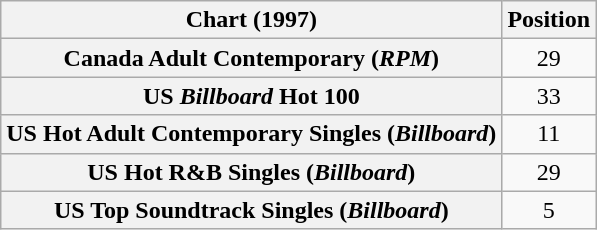<table class="wikitable plainrowheaders sortable">
<tr>
<th>Chart (1997)</th>
<th>Position</th>
</tr>
<tr>
<th scope="row">Canada Adult Contemporary (<em>RPM</em>)</th>
<td style="text-align:center;">29</td>
</tr>
<tr>
<th scope="row">US <em>Billboard</em> Hot 100</th>
<td style="text-align:center;">33</td>
</tr>
<tr>
<th scope="row">US Hot Adult Contemporary Singles (<em>Billboard</em>)</th>
<td style="text-align:center;">11</td>
</tr>
<tr>
<th scope="row">US Hot R&B Singles (<em>Billboard</em>)</th>
<td style="text-align:center;">29</td>
</tr>
<tr>
<th scope="row">US Top Soundtrack Singles (<em>Billboard</em>)</th>
<td style="text-align:center;">5</td>
</tr>
</table>
